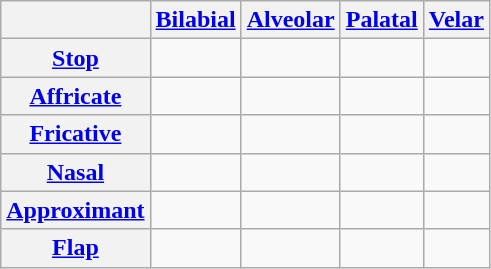<table class="wikitable" style="text-align:center;">
<tr>
<th></th>
<th><a href='#'>Bilabial</a></th>
<th><a href='#'>Alveolar</a></th>
<th><a href='#'>Palatal</a></th>
<th><a href='#'>Velar</a></th>
</tr>
<tr>
<th><a href='#'>Stop</a></th>
<td></td>
<td></td>
<td></td>
<td></td>
</tr>
<tr>
<th><a href='#'>Affricate</a></th>
<td></td>
<td></td>
<td></td>
<td></td>
</tr>
<tr>
<th><a href='#'>Fricative</a></th>
<td></td>
<td></td>
<td></td>
<td></td>
</tr>
<tr>
<th><a href='#'>Nasal</a></th>
<td></td>
<td></td>
<td></td>
<td></td>
</tr>
<tr>
<th><a href='#'>Approximant</a></th>
<td></td>
<td></td>
<td></td>
<td></td>
</tr>
<tr>
<th><a href='#'>Flap</a></th>
<td></td>
<td></td>
<td></td>
<td></td>
</tr>
</table>
